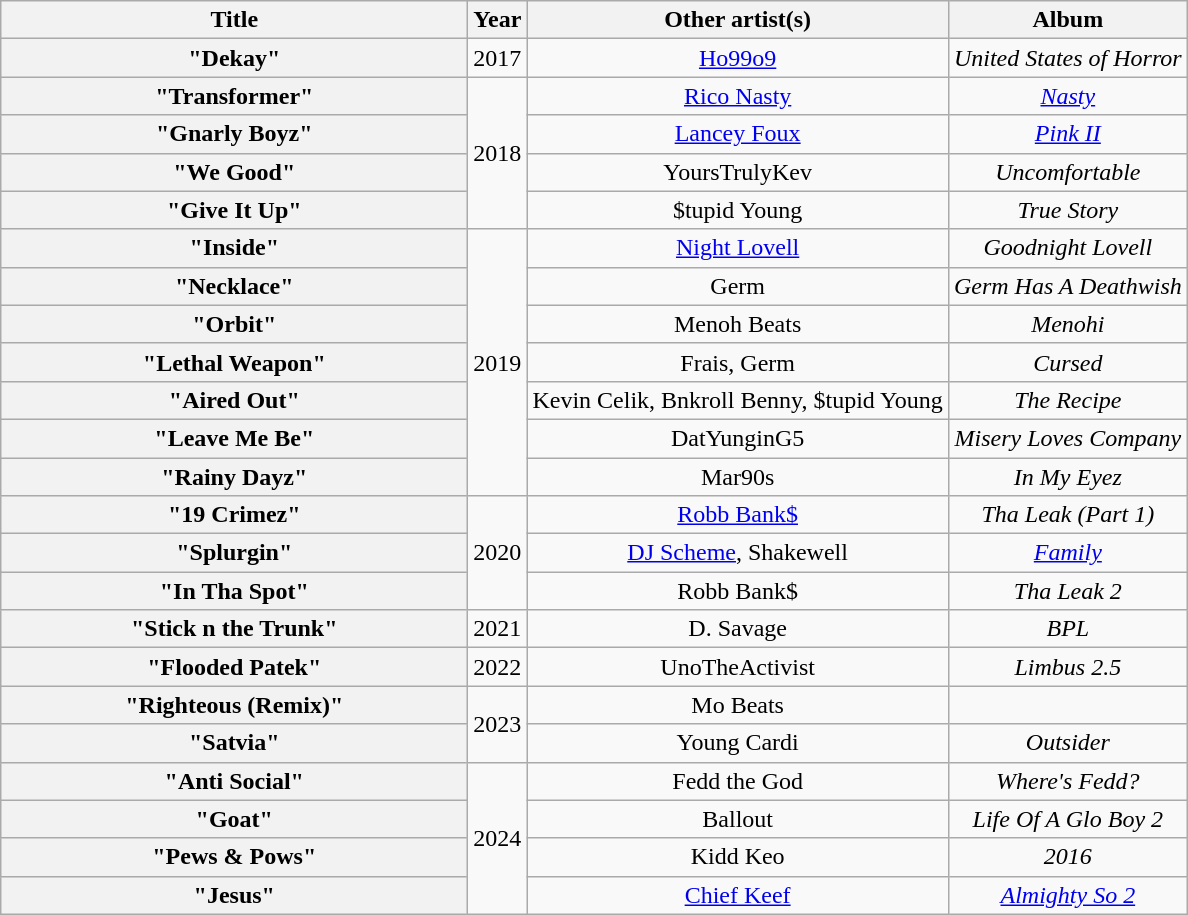<table class="wikitable plainrowheaders" style="text-align:center;">
<tr>
<th scope="col" style="width:19em;">Title</th>
<th scope="col" style="width:1em;">Year</th>
<th scope="col">Other artist(s)</th>
<th scope="col">Album</th>
</tr>
<tr>
<th scope="row">"Dekay"</th>
<td>2017</td>
<td><a href='#'>Ho99o9</a></td>
<td><em>United States of Horror</em></td>
</tr>
<tr>
<th scope="row">"Transformer"</th>
<td rowspan="4">2018</td>
<td><a href='#'>Rico Nasty</a></td>
<td><a href='#'><em>Nasty</em></a></td>
</tr>
<tr>
<th Scope="row">"Gnarly Boyz"</th>
<td><a href='#'>Lancey Foux</a></td>
<td><em><a href='#'>Pink II</a></em></td>
</tr>
<tr>
<th scope="row">"We Good"</th>
<td>YoursTrulyKev</td>
<td><em>Uncomfortable</em></td>
</tr>
<tr>
<th scope="row">"Give It Up"</th>
<td>$tupid Young</td>
<td><em>True Story</em></td>
</tr>
<tr>
<th scope="row">"Inside"</th>
<td rowspan="7">2019</td>
<td><a href='#'>Night Lovell</a></td>
<td><em>Goodnight Lovell</em></td>
</tr>
<tr>
<th Scope="row">"Necklace"</th>
<td>Germ</td>
<td><em>Germ Has A Deathwish</em></td>
</tr>
<tr>
<th Scope="row">"Orbit"</th>
<td>Menoh Beats</td>
<td><em>Menohi</em></td>
</tr>
<tr>
<th scope="row">"Lethal Weapon"</th>
<td>Frais, Germ</td>
<td><em>Cursed</em></td>
</tr>
<tr>
<th scope="row">"Aired Out"</th>
<td>Kevin Celik, Bnkroll Benny, $tupid Young</td>
<td><em>The Recipe</em></td>
</tr>
<tr>
<th scope="row">"Leave Me Be"</th>
<td>DatYunginG5</td>
<td><em>Misery Loves Company</em></td>
</tr>
<tr>
<th scope="row">"Rainy Dayz"</th>
<td>Mar90s</td>
<td><em>In My Eyez</em></td>
</tr>
<tr>
<th scope="row">"19 Crimez"</th>
<td rowspan="3">2020</td>
<td><a href='#'>Robb Bank$</a></td>
<td><em>Tha Leak (Part 1)</em></td>
</tr>
<tr>
<th Scope="row">"Splurgin"</th>
<td><a href='#'>DJ Scheme</a>, Shakewell</td>
<td><em><a href='#'>Family</a></em></td>
</tr>
<tr>
<th scope="row">"In Tha Spot"</th>
<td>Robb Bank$</td>
<td><em>Tha Leak 2</em></td>
</tr>
<tr>
<th scope="row">"Stick n the Trunk"</th>
<td>2021</td>
<td>D. Savage</td>
<td><em>BPL</em></td>
</tr>
<tr>
<th scope="row">"Flooded Patek"</th>
<td>2022</td>
<td>UnoTheActivist</td>
<td><em>Limbus 2.5</em></td>
</tr>
<tr>
<th scope="row">"Righteous (Remix)"</th>
<td rowspan="2">2023</td>
<td>Mo Beats</td>
<td></td>
</tr>
<tr>
<th scope="row">"Satvia"</th>
<td>Young Cardi</td>
<td><em>Outsider</em></td>
</tr>
<tr>
<th scope="row">"Anti Social"</th>
<td rowspan="4">2024</td>
<td>Fedd the God</td>
<td><em>Where's Fedd?</em></td>
</tr>
<tr>
<th scope="row">"Goat"</th>
<td>Ballout</td>
<td><em>Life Of A Glo Boy 2</em></td>
</tr>
<tr>
<th scope="row">"Pews & Pows"</th>
<td>Kidd Keo</td>
<td><em>2016</em></td>
</tr>
<tr>
<th scope="row">"Jesus"</th>
<td><a href='#'>Chief Keef</a></td>
<td><em><a href='#'>Almighty So 2</a></em></td>
</tr>
</table>
